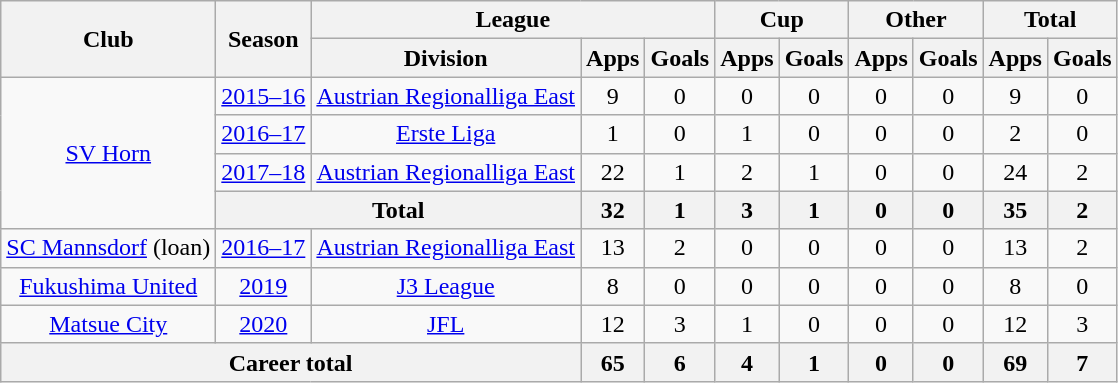<table class="wikitable" style="text-align: center">
<tr>
<th rowspan="2">Club</th>
<th rowspan="2">Season</th>
<th colspan="3">League</th>
<th colspan="2">Cup</th>
<th colspan="2">Other</th>
<th colspan="2">Total</th>
</tr>
<tr>
<th>Division</th>
<th>Apps</th>
<th>Goals</th>
<th>Apps</th>
<th>Goals</th>
<th>Apps</th>
<th>Goals</th>
<th>Apps</th>
<th>Goals</th>
</tr>
<tr>
<td rowspan="4"><a href='#'>SV Horn</a></td>
<td><a href='#'>2015–16</a></td>
<td><a href='#'>Austrian Regionalliga East</a></td>
<td>9</td>
<td>0</td>
<td>0</td>
<td>0</td>
<td>0</td>
<td>0</td>
<td>9</td>
<td>0</td>
</tr>
<tr>
<td><a href='#'>2016–17</a></td>
<td><a href='#'>Erste Liga</a></td>
<td>1</td>
<td>0</td>
<td>1</td>
<td>0</td>
<td>0</td>
<td>0</td>
<td>2</td>
<td>0</td>
</tr>
<tr>
<td><a href='#'>2017–18</a></td>
<td><a href='#'>Austrian Regionalliga East</a></td>
<td>22</td>
<td>1</td>
<td>2</td>
<td>1</td>
<td>0</td>
<td>0</td>
<td>24</td>
<td>2</td>
</tr>
<tr>
<th colspan="2"><strong>Total</strong></th>
<th>32</th>
<th>1</th>
<th>3</th>
<th>1</th>
<th>0</th>
<th>0</th>
<th>35</th>
<th>2</th>
</tr>
<tr>
<td><a href='#'>SC Mannsdorf</a> (loan)</td>
<td><a href='#'>2016–17</a></td>
<td><a href='#'>Austrian Regionalliga East</a></td>
<td>13</td>
<td>2</td>
<td>0</td>
<td>0</td>
<td>0</td>
<td>0</td>
<td>13</td>
<td>2</td>
</tr>
<tr>
<td><a href='#'>Fukushima United</a></td>
<td><a href='#'>2019</a></td>
<td><a href='#'>J3 League</a></td>
<td>8</td>
<td>0</td>
<td>0</td>
<td>0</td>
<td>0</td>
<td>0</td>
<td>8</td>
<td>0</td>
</tr>
<tr>
<td><a href='#'>Matsue City</a></td>
<td><a href='#'>2020</a></td>
<td><a href='#'>JFL</a></td>
<td>12</td>
<td>3</td>
<td>1</td>
<td>0</td>
<td>0</td>
<td>0</td>
<td>12</td>
<td>3</td>
</tr>
<tr>
<th colspan=3>Career total</th>
<th>65</th>
<th>6</th>
<th>4</th>
<th>1</th>
<th>0</th>
<th>0</th>
<th>69</th>
<th>7</th>
</tr>
</table>
